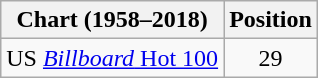<table class="wikitable">
<tr>
<th>Chart (1958–2018)</th>
<th>Position</th>
</tr>
<tr>
<td>US <a href='#'><em>Billboard</em> Hot 100</a></td>
<td style="text-align:center;">29</td>
</tr>
</table>
